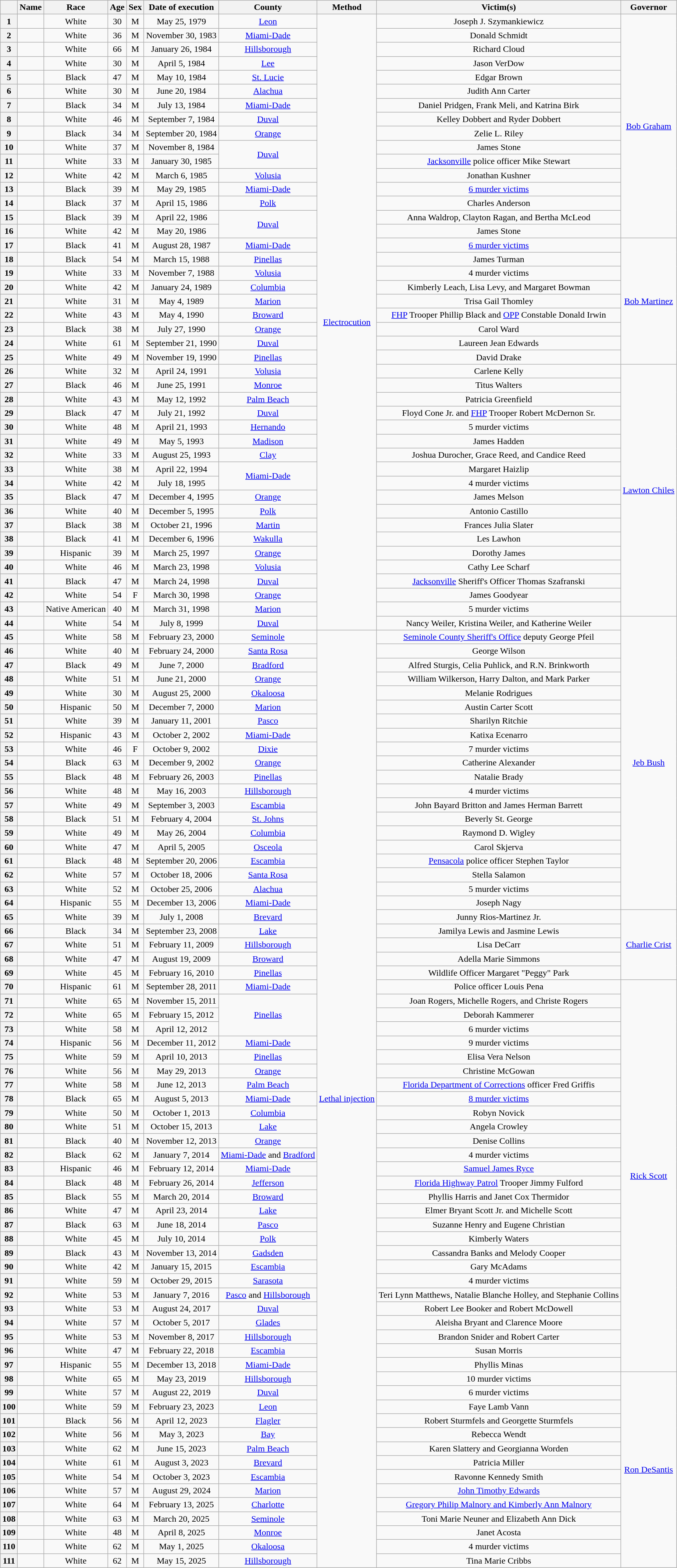<table class="wikitable sortable" style="text-align:center;">
<tr>
<th scope="col"></th>
<th scope="col">Name</th>
<th scope="col">Race</th>
<th scope="col">Age</th>
<th scope="col">Sex</th>
<th scope="col" data-sort-type="date">Date of execution</th>
<th scope="col">County</th>
<th scope="col">Method</th>
<th scope="col">Victim(s)</th>
<th scope="col">Governor</th>
</tr>
<tr>
<th scope="row">1</th>
<td></td>
<td>White</td>
<td>30</td>
<td>M</td>
<td>May 25, 1979</td>
<td><a href='#'>Leon</a></td>
<td rowspan="44"><a href='#'>Electrocution</a></td>
<td>Joseph J. Szymankiewicz</td>
<td rowspan="16"><a href='#'>Bob Graham</a></td>
</tr>
<tr>
<th scope="row">2</th>
<td></td>
<td>White</td>
<td>36</td>
<td>M</td>
<td>November 30, 1983</td>
<td><a href='#'>Miami-Dade</a></td>
<td>Donald Schmidt</td>
</tr>
<tr>
<th scope="row">3</th>
<td></td>
<td>White</td>
<td>66</td>
<td>M</td>
<td>January 26, 1984</td>
<td><a href='#'>Hillsborough</a></td>
<td>Richard Cloud</td>
</tr>
<tr>
<th scope="row">4</th>
<td></td>
<td>White</td>
<td>30</td>
<td>M</td>
<td>April 5, 1984</td>
<td><a href='#'>Lee</a></td>
<td>Jason VerDow</td>
</tr>
<tr>
<th scope="row">5</th>
<td></td>
<td>Black</td>
<td>47</td>
<td>M</td>
<td>May 10, 1984</td>
<td><a href='#'>St. Lucie</a></td>
<td>Edgar Brown</td>
</tr>
<tr>
<th scope="row">6</th>
<td></td>
<td>White</td>
<td>30</td>
<td>M</td>
<td>June 20, 1984</td>
<td><a href='#'>Alachua</a></td>
<td>Judith Ann Carter</td>
</tr>
<tr>
<th scope="row">7</th>
<td></td>
<td>Black</td>
<td>34</td>
<td>M</td>
<td>July 13, 1984</td>
<td><a href='#'>Miami-Dade</a></td>
<td>Daniel Pridgen, Frank Meli, and Katrina Birk</td>
</tr>
<tr>
<th scope="row">8</th>
<td></td>
<td>White</td>
<td>46</td>
<td>M</td>
<td>September 7, 1984</td>
<td><a href='#'>Duval</a></td>
<td>Kelley Dobbert and Ryder Dobbert</td>
</tr>
<tr>
<th scope="row">9</th>
<td></td>
<td>Black</td>
<td>34</td>
<td>M</td>
<td>September 20, 1984</td>
<td><a href='#'>Orange</a></td>
<td>Zelie L. Riley</td>
</tr>
<tr>
<th scope="row">10</th>
<td></td>
<td>White</td>
<td>37</td>
<td>M</td>
<td>November 8, 1984</td>
<td rowspan="2"><a href='#'>Duval</a></td>
<td>James Stone</td>
</tr>
<tr>
<th scope="row">11</th>
<td></td>
<td>White</td>
<td>33</td>
<td>M</td>
<td>January 30, 1985</td>
<td><a href='#'>Jacksonville</a> police officer Mike Stewart</td>
</tr>
<tr>
<th scope="row">12</th>
<td></td>
<td>White</td>
<td>42</td>
<td>M</td>
<td>March 6, 1985</td>
<td><a href='#'>Volusia</a></td>
<td>Jonathan Kushner</td>
</tr>
<tr>
<th scope="row">13</th>
<td></td>
<td>Black</td>
<td>39</td>
<td>M</td>
<td>May 29, 1985</td>
<td><a href='#'>Miami-Dade</a></td>
<td><a href='#'>6 murder victims</a></td>
</tr>
<tr>
<th scope="row">14</th>
<td></td>
<td>Black</td>
<td>37</td>
<td>M</td>
<td>April 15, 1986</td>
<td><a href='#'>Polk</a></td>
<td>Charles Anderson</td>
</tr>
<tr>
<th scope="row">15</th>
<td></td>
<td>Black</td>
<td>39</td>
<td>M</td>
<td>April 22, 1986</td>
<td rowspan="2"><a href='#'>Duval</a></td>
<td>Anna Waldrop, Clayton Ragan, and Bertha McLeod</td>
</tr>
<tr>
<th scope="row">16</th>
<td></td>
<td>White</td>
<td>42</td>
<td>M</td>
<td>May 20, 1986</td>
<td>James Stone</td>
</tr>
<tr>
<th scope="row">17</th>
<td></td>
<td>Black</td>
<td>41</td>
<td>M</td>
<td>August 28, 1987</td>
<td><a href='#'>Miami-Dade</a></td>
<td><a href='#'>6 murder victims</a></td>
<td rowspan="9"><a href='#'>Bob Martinez</a></td>
</tr>
<tr>
<th scope="row">18</th>
<td></td>
<td>Black</td>
<td>54</td>
<td>M</td>
<td>March 15, 1988</td>
<td><a href='#'>Pinellas</a></td>
<td>James Turman</td>
</tr>
<tr>
<th scope="row">19</th>
<td></td>
<td>White</td>
<td>33</td>
<td>M</td>
<td>November 7, 1988</td>
<td><a href='#'>Volusia</a></td>
<td>4 murder victims</td>
</tr>
<tr>
<th scope="row">20</th>
<td></td>
<td>White</td>
<td>42</td>
<td>M</td>
<td>January 24, 1989</td>
<td><a href='#'>Columbia</a></td>
<td>Kimberly Leach, Lisa Levy, and Margaret Bowman</td>
</tr>
<tr>
<th scope="row">21</th>
<td></td>
<td>White</td>
<td>31</td>
<td>M</td>
<td>May 4, 1989</td>
<td><a href='#'>Marion</a></td>
<td>Trisa Gail Thomley</td>
</tr>
<tr>
<th scope="row">22</th>
<td></td>
<td>White</td>
<td>43</td>
<td>M</td>
<td>May 4, 1990</td>
<td><a href='#'>Broward</a></td>
<td><a href='#'>FHP</a> Trooper Phillip Black and <a href='#'>OPP</a> Constable Donald Irwin</td>
</tr>
<tr>
<th scope="row">23</th>
<td></td>
<td>Black</td>
<td>38</td>
<td>M</td>
<td>July 27, 1990</td>
<td><a href='#'>Orange</a></td>
<td>Carol Ward</td>
</tr>
<tr>
<th scope="row">24</th>
<td></td>
<td>White</td>
<td>61</td>
<td>M</td>
<td>September 21, 1990</td>
<td><a href='#'>Duval</a></td>
<td>Laureen Jean Edwards</td>
</tr>
<tr>
<th scope="row">25</th>
<td></td>
<td>White</td>
<td>49</td>
<td>M</td>
<td>November 19, 1990</td>
<td><a href='#'>Pinellas</a></td>
<td>David Drake</td>
</tr>
<tr>
<th scope="row">26</th>
<td></td>
<td>White</td>
<td>32</td>
<td>M</td>
<td>April 24, 1991</td>
<td><a href='#'>Volusia</a></td>
<td>Carlene Kelly</td>
<td rowspan="18"><a href='#'>Lawton Chiles</a></td>
</tr>
<tr>
<th scope="row">27</th>
<td></td>
<td>Black</td>
<td>46</td>
<td>M</td>
<td>June 25, 1991</td>
<td><a href='#'>Monroe</a></td>
<td>Titus Walters</td>
</tr>
<tr>
<th scope="row">28</th>
<td></td>
<td>White</td>
<td>43</td>
<td>M</td>
<td>May 12, 1992</td>
<td><a href='#'>Palm Beach</a></td>
<td>Patricia Greenfield</td>
</tr>
<tr>
<th scope="row">29</th>
<td></td>
<td>Black</td>
<td>47</td>
<td>M</td>
<td>July 21, 1992</td>
<td><a href='#'>Duval</a></td>
<td>Floyd Cone Jr. and <a href='#'>FHP</a> Trooper Robert McDernon Sr.</td>
</tr>
<tr>
<th scope="row">30</th>
<td></td>
<td>White</td>
<td>48</td>
<td>M</td>
<td>April 21, 1993</td>
<td><a href='#'>Hernando</a></td>
<td>5 murder victims</td>
</tr>
<tr>
<th scope="row">31</th>
<td></td>
<td>White</td>
<td>49</td>
<td>M</td>
<td>May 5, 1993</td>
<td><a href='#'>Madison</a></td>
<td>James Hadden</td>
</tr>
<tr>
<th scope="row">32</th>
<td></td>
<td>White</td>
<td>33</td>
<td>M</td>
<td>August 25, 1993</td>
<td><a href='#'>Clay</a></td>
<td>Joshua Durocher, Grace Reed, and Candice Reed</td>
</tr>
<tr>
<th scope="row">33</th>
<td></td>
<td>White</td>
<td>38</td>
<td>M</td>
<td>April 22, 1994</td>
<td rowspan="2"><a href='#'>Miami-Dade</a></td>
<td>Margaret Haizlip</td>
</tr>
<tr>
<th scope="row">34</th>
<td></td>
<td>White</td>
<td>42</td>
<td>M</td>
<td>July 18, 1995</td>
<td>4 murder victims</td>
</tr>
<tr>
<th scope="row">35</th>
<td></td>
<td>Black</td>
<td>47</td>
<td>M</td>
<td>December 4, 1995</td>
<td><a href='#'>Orange</a></td>
<td>James Melson</td>
</tr>
<tr>
<th scope="row">36</th>
<td></td>
<td>White</td>
<td>40</td>
<td>M</td>
<td>December 5, 1995</td>
<td><a href='#'>Polk</a></td>
<td>Antonio Castillo</td>
</tr>
<tr>
<th scope="row">37</th>
<td></td>
<td>Black</td>
<td>38</td>
<td>M</td>
<td>October 21, 1996</td>
<td><a href='#'>Martin</a></td>
<td>Frances Julia Slater</td>
</tr>
<tr>
<th scope="row">38</th>
<td></td>
<td>Black</td>
<td>41</td>
<td>M</td>
<td>December 6, 1996</td>
<td><a href='#'>Wakulla</a></td>
<td>Les Lawhon</td>
</tr>
<tr>
<th scope="row">39</th>
<td></td>
<td>Hispanic</td>
<td>39</td>
<td>M</td>
<td>March 25, 1997</td>
<td><a href='#'>Orange</a></td>
<td>Dorothy James</td>
</tr>
<tr>
<th scope="row">40</th>
<td></td>
<td>White</td>
<td>46</td>
<td>M</td>
<td>March 23, 1998</td>
<td><a href='#'>Volusia</a></td>
<td>Cathy Lee Scharf</td>
</tr>
<tr>
<th scope="row">41</th>
<td></td>
<td>Black</td>
<td>47</td>
<td>M</td>
<td>March 24, 1998</td>
<td><a href='#'>Duval</a></td>
<td><a href='#'>Jacksonville</a> Sheriff's Officer Thomas Szafranski</td>
</tr>
<tr>
<th scope="row">42</th>
<td></td>
<td>White</td>
<td>54</td>
<td>F</td>
<td>March 30, 1998</td>
<td><a href='#'>Orange</a></td>
<td>James Goodyear</td>
</tr>
<tr>
<th scope="row">43</th>
<td></td>
<td>Native American</td>
<td>40</td>
<td>M</td>
<td>March 31, 1998</td>
<td><a href='#'>Marion</a></td>
<td>5 murder victims</td>
</tr>
<tr>
<th scope="row">44</th>
<td></td>
<td>White</td>
<td>54</td>
<td>M</td>
<td>July 8, 1999</td>
<td><a href='#'>Duval</a></td>
<td>Nancy Weiler, Kristina Weiler, and Katherine Weiler</td>
<td rowspan="21"><a href='#'>Jeb Bush</a></td>
</tr>
<tr>
<th scope="row">45</th>
<td></td>
<td>White</td>
<td>58</td>
<td>M</td>
<td>February 23, 2000</td>
<td><a href='#'>Seminole</a></td>
<td rowspan="67"><a href='#'>Lethal injection</a></td>
<td><a href='#'>Seminole County Sheriff's Office</a> deputy George Pfeil</td>
</tr>
<tr>
<th scope="row">46</th>
<td></td>
<td>White</td>
<td>40</td>
<td>M</td>
<td>February 24, 2000</td>
<td><a href='#'>Santa Rosa</a></td>
<td>George Wilson</td>
</tr>
<tr>
<th scope="row">47</th>
<td></td>
<td>Black</td>
<td>49</td>
<td>M</td>
<td>June 7, 2000</td>
<td><a href='#'>Bradford</a></td>
<td>Alfred Sturgis, Celia Puhlick, and R.N. Brinkworth</td>
</tr>
<tr>
<th scope="row">48</th>
<td></td>
<td>White</td>
<td>51</td>
<td>M</td>
<td>June 21, 2000</td>
<td><a href='#'>Orange</a></td>
<td>William Wilkerson, Harry Dalton, and Mark Parker</td>
</tr>
<tr>
<th scope="row">49</th>
<td></td>
<td>White</td>
<td>30</td>
<td>M</td>
<td>August 25, 2000</td>
<td><a href='#'>Okaloosa</a></td>
<td>Melanie Rodrigues</td>
</tr>
<tr>
<th scope="row">50</th>
<td></td>
<td>Hispanic</td>
<td>50</td>
<td>M</td>
<td>December 7, 2000</td>
<td><a href='#'>Marion</a></td>
<td>Austin Carter Scott</td>
</tr>
<tr>
<th scope="row">51</th>
<td></td>
<td>White</td>
<td>39</td>
<td>M</td>
<td>January 11, 2001</td>
<td><a href='#'>Pasco</a></td>
<td>Sharilyn Ritchie</td>
</tr>
<tr>
<th scope="row">52</th>
<td></td>
<td>Hispanic</td>
<td>43</td>
<td>M</td>
<td>October 2, 2002</td>
<td><a href='#'>Miami-Dade</a></td>
<td>Katixa Ecenarro</td>
</tr>
<tr>
<th scope="row">53</th>
<td></td>
<td>White</td>
<td>46</td>
<td>F</td>
<td>October 9, 2002</td>
<td><a href='#'>Dixie</a></td>
<td>7 murder victims</td>
</tr>
<tr>
<th scope="row">54</th>
<td></td>
<td>Black</td>
<td>63</td>
<td>M</td>
<td>December 9, 2002</td>
<td><a href='#'>Orange</a></td>
<td>Catherine Alexander</td>
</tr>
<tr>
<th scope="row">55</th>
<td></td>
<td>Black</td>
<td>48</td>
<td>M</td>
<td>February 26, 2003</td>
<td><a href='#'>Pinellas</a></td>
<td>Natalie Brady</td>
</tr>
<tr>
<th scope="row">56</th>
<td></td>
<td>White</td>
<td>48</td>
<td>M</td>
<td>May 16, 2003</td>
<td><a href='#'>Hillsborough</a></td>
<td>4 murder victims</td>
</tr>
<tr>
<th scope="row">57</th>
<td></td>
<td>White</td>
<td>49</td>
<td>M</td>
<td>September 3, 2003</td>
<td><a href='#'>Escambia</a></td>
<td>John Bayard Britton and James Herman Barrett</td>
</tr>
<tr>
<th scope="row">58</th>
<td></td>
<td>Black</td>
<td>51</td>
<td>M</td>
<td>February 4, 2004</td>
<td><a href='#'>St. Johns</a></td>
<td>Beverly St. George</td>
</tr>
<tr>
<th scope="row">59</th>
<td></td>
<td>White</td>
<td>49</td>
<td>M</td>
<td>May 26, 2004</td>
<td><a href='#'>Columbia</a></td>
<td>Raymond D. Wigley</td>
</tr>
<tr>
<th scope="row">60</th>
<td></td>
<td>White</td>
<td>47</td>
<td>M</td>
<td>April 5, 2005</td>
<td><a href='#'>Osceola</a></td>
<td>Carol Skjerva</td>
</tr>
<tr>
<th scope="row">61</th>
<td></td>
<td>Black</td>
<td>48</td>
<td>M</td>
<td>September 20, 2006</td>
<td><a href='#'>Escambia</a></td>
<td><a href='#'>Pensacola</a> police officer Stephen Taylor</td>
</tr>
<tr>
<th scope="row">62</th>
<td></td>
<td>White</td>
<td>57</td>
<td>M</td>
<td>October 18, 2006</td>
<td><a href='#'>Santa Rosa</a></td>
<td>Stella Salamon</td>
</tr>
<tr>
<th scope="row">63</th>
<td></td>
<td>White</td>
<td>52</td>
<td>M</td>
<td>October 25, 2006</td>
<td><a href='#'>Alachua</a></td>
<td>5 murder victims</td>
</tr>
<tr>
<th scope="row">64</th>
<td></td>
<td>Hispanic</td>
<td>55</td>
<td>M</td>
<td>December 13, 2006</td>
<td><a href='#'>Miami-Dade</a></td>
<td>Joseph Nagy</td>
</tr>
<tr>
<th scope="row">65</th>
<td></td>
<td>White</td>
<td>39</td>
<td>M</td>
<td>July 1, 2008</td>
<td><a href='#'>Brevard</a></td>
<td>Junny Rios-Martinez Jr.</td>
<td rowspan="5"><a href='#'>Charlie Crist</a></td>
</tr>
<tr>
<th scope="row">66</th>
<td></td>
<td>Black</td>
<td>34</td>
<td>M</td>
<td>September 23, 2008</td>
<td><a href='#'>Lake</a></td>
<td>Jamilya Lewis and Jasmine Lewis</td>
</tr>
<tr>
<th scope="row">67</th>
<td></td>
<td>White</td>
<td>51</td>
<td>M</td>
<td>February 11, 2009</td>
<td><a href='#'>Hillsborough</a></td>
<td>Lisa DeCarr</td>
</tr>
<tr>
<th scope="row">68</th>
<td></td>
<td>White</td>
<td>47</td>
<td>M</td>
<td>August 19, 2009</td>
<td><a href='#'>Broward</a></td>
<td>Adella Marie Simmons</td>
</tr>
<tr>
<th scope="row">69</th>
<td></td>
<td>White</td>
<td>45</td>
<td>M</td>
<td>February 16, 2010</td>
<td><a href='#'>Pinellas</a></td>
<td>Wildlife Officer Margaret "Peggy" Park</td>
</tr>
<tr>
<th scope="row">70</th>
<td></td>
<td>Hispanic</td>
<td>61</td>
<td>M</td>
<td>September 28, 2011</td>
<td><a href='#'>Miami-Dade</a></td>
<td>Police officer Louis Pena</td>
<td rowspan="28"><a href='#'>Rick Scott</a></td>
</tr>
<tr>
<th scope="row">71</th>
<td></td>
<td>White</td>
<td>65</td>
<td>M</td>
<td>November 15, 2011</td>
<td rowspan="3"><a href='#'>Pinellas</a></td>
<td>Joan Rogers, Michelle Rogers, and Christe Rogers</td>
</tr>
<tr>
<th scope="row">72</th>
<td></td>
<td>White</td>
<td>65</td>
<td>M</td>
<td>February 15, 2012</td>
<td>Deborah Kammerer</td>
</tr>
<tr>
<th scope="row">73</th>
<td></td>
<td>White</td>
<td>58</td>
<td>M</td>
<td>April 12, 2012</td>
<td>6 murder victims</td>
</tr>
<tr>
<th scope="row">74</th>
<td></td>
<td>Hispanic</td>
<td>56</td>
<td>M</td>
<td>December 11, 2012</td>
<td><a href='#'>Miami-Dade</a></td>
<td>9 murder victims</td>
</tr>
<tr>
<th scope="row">75</th>
<td></td>
<td>White</td>
<td>59</td>
<td>M</td>
<td>April 10, 2013</td>
<td><a href='#'>Pinellas</a></td>
<td>Elisa Vera Nelson</td>
</tr>
<tr>
<th scope="row">76</th>
<td></td>
<td>White</td>
<td>56</td>
<td>M</td>
<td>May 29, 2013</td>
<td><a href='#'>Orange</a></td>
<td>Christine McGowan</td>
</tr>
<tr>
<th scope="row">77</th>
<td></td>
<td>White</td>
<td>58</td>
<td>M</td>
<td>June 12, 2013</td>
<td><a href='#'>Palm Beach</a></td>
<td><a href='#'>Florida Department of Corrections</a> officer Fred Griffis</td>
</tr>
<tr>
<th scope="row">78</th>
<td></td>
<td>Black</td>
<td>65</td>
<td>M</td>
<td>August 5, 2013</td>
<td><a href='#'>Miami-Dade</a></td>
<td><a href='#'>8 murder victims</a></td>
</tr>
<tr>
<th scope="row">79</th>
<td></td>
<td>White</td>
<td>50</td>
<td>M</td>
<td>October 1, 2013</td>
<td><a href='#'>Columbia</a></td>
<td>Robyn Novick</td>
</tr>
<tr>
<th scope="row">80</th>
<td></td>
<td>White</td>
<td>51</td>
<td>M</td>
<td>October 15, 2013</td>
<td><a href='#'>Lake</a></td>
<td>Angela Crowley</td>
</tr>
<tr>
<th scope="row">81</th>
<td></td>
<td>Black</td>
<td>40</td>
<td>M</td>
<td>November 12, 2013</td>
<td><a href='#'>Orange</a></td>
<td>Denise Collins</td>
</tr>
<tr>
<th scope="row">82</th>
<td></td>
<td>Black</td>
<td>62</td>
<td>M</td>
<td>January 7, 2014</td>
<td><a href='#'>Miami-Dade</a> and <a href='#'>Bradford</a></td>
<td>4 murder victims</td>
</tr>
<tr>
<th scope="row">83</th>
<td></td>
<td>Hispanic</td>
<td>46</td>
<td>M</td>
<td>February 12, 2014</td>
<td><a href='#'>Miami-Dade</a></td>
<td><a href='#'>Samuel James Ryce</a></td>
</tr>
<tr>
<th scope="row">84</th>
<td></td>
<td>Black</td>
<td>48</td>
<td>M</td>
<td>February 26, 2014</td>
<td><a href='#'>Jefferson</a></td>
<td><a href='#'>Florida Highway Patrol</a> Trooper Jimmy Fulford</td>
</tr>
<tr>
<th scope="row">85</th>
<td></td>
<td>Black</td>
<td>55</td>
<td>M</td>
<td>March 20, 2014</td>
<td><a href='#'>Broward</a></td>
<td>Phyllis Harris and Janet Cox Thermidor</td>
</tr>
<tr>
<th scope="row">86</th>
<td></td>
<td>White</td>
<td>47</td>
<td>M</td>
<td>April 23, 2014</td>
<td><a href='#'>Lake</a></td>
<td>Elmer Bryant Scott Jr. and Michelle Scott</td>
</tr>
<tr>
<th scope="row">87</th>
<td></td>
<td>Black</td>
<td>63</td>
<td>M</td>
<td>June 18, 2014</td>
<td><a href='#'>Pasco</a></td>
<td>Suzanne Henry and Eugene Christian</td>
</tr>
<tr>
<th scope="row">88</th>
<td></td>
<td>White</td>
<td>45</td>
<td>M</td>
<td>July 10, 2014</td>
<td><a href='#'>Polk</a></td>
<td>Kimberly Waters</td>
</tr>
<tr>
<th scope="row">89</th>
<td></td>
<td>Black</td>
<td>43</td>
<td>M</td>
<td>November 13, 2014</td>
<td><a href='#'>Gadsden</a></td>
<td>Cassandra Banks and Melody Cooper</td>
</tr>
<tr>
<th scope="row">90</th>
<td></td>
<td>White</td>
<td>42</td>
<td>M</td>
<td>January 15, 2015</td>
<td><a href='#'>Escambia</a></td>
<td>Gary McAdams</td>
</tr>
<tr>
<th scope="row">91</th>
<td></td>
<td>White</td>
<td>59</td>
<td>M</td>
<td>October 29, 2015</td>
<td><a href='#'>Sarasota</a></td>
<td>4 murder victims</td>
</tr>
<tr>
<th scope="row">92</th>
<td></td>
<td>White</td>
<td>53</td>
<td>M</td>
<td>January 7, 2016</td>
<td><a href='#'>Pasco</a> and <a href='#'>Hillsborough</a></td>
<td>Teri Lynn Matthews, Natalie Blanche Holley, and Stephanie Collins</td>
</tr>
<tr>
<th scope="row">93</th>
<td></td>
<td>White</td>
<td>53</td>
<td>M</td>
<td>August 24, 2017</td>
<td><a href='#'>Duval</a></td>
<td>Robert Lee Booker and Robert McDowell</td>
</tr>
<tr>
<th scope="row">94</th>
<td></td>
<td>White</td>
<td>57</td>
<td>M</td>
<td>October 5, 2017</td>
<td><a href='#'>Glades</a></td>
<td>Aleisha Bryant and Clarence Moore</td>
</tr>
<tr>
<th scope="row">95</th>
<td></td>
<td>White</td>
<td>53</td>
<td>M</td>
<td>November 8, 2017</td>
<td><a href='#'>Hillsborough</a></td>
<td>Brandon Snider and Robert Carter</td>
</tr>
<tr>
<th scope="row">96</th>
<td></td>
<td>White</td>
<td>47</td>
<td>M</td>
<td>February 22, 2018</td>
<td><a href='#'>Escambia</a></td>
<td>Susan Morris</td>
</tr>
<tr>
<th scope="row">97</th>
<td></td>
<td>Hispanic</td>
<td>55</td>
<td>M</td>
<td>December 13, 2018</td>
<td><a href='#'>Miami-Dade</a></td>
<td>Phyllis Minas</td>
</tr>
<tr>
<th scope="row">98</th>
<td></td>
<td>White</td>
<td>65</td>
<td>M</td>
<td>May 23, 2019</td>
<td><a href='#'>Hillsborough</a></td>
<td>10 murder victims</td>
<td rowspan="14"><a href='#'>Ron DeSantis</a></td>
</tr>
<tr>
<th scope="row">99</th>
<td></td>
<td>White</td>
<td>57</td>
<td>M</td>
<td>August 22, 2019</td>
<td><a href='#'>Duval</a></td>
<td>6 murder victims</td>
</tr>
<tr>
<th scope="row">100</th>
<td></td>
<td>White</td>
<td>59</td>
<td>M</td>
<td>February 23, 2023</td>
<td><a href='#'>Leon</a></td>
<td>Faye Lamb Vann</td>
</tr>
<tr>
<th scope="row">101</th>
<td></td>
<td>Black</td>
<td>56</td>
<td>M</td>
<td>April 12, 2023</td>
<td><a href='#'>Flagler</a></td>
<td>Robert Sturmfels and Georgette Sturmfels</td>
</tr>
<tr>
<th scope="row">102</th>
<td></td>
<td>White</td>
<td>56</td>
<td>M</td>
<td>May 3, 2023</td>
<td><a href='#'>Bay</a></td>
<td>Rebecca Wendt</td>
</tr>
<tr>
<th scope="row">103</th>
<td></td>
<td>White</td>
<td>62</td>
<td>M</td>
<td>June 15, 2023</td>
<td><a href='#'>Palm Beach</a></td>
<td>Karen Slattery and Georgianna Worden</td>
</tr>
<tr>
<th scope="row">104</th>
<td></td>
<td>White</td>
<td>61</td>
<td>M</td>
<td>August 3, 2023</td>
<td><a href='#'>Brevard</a></td>
<td>Patricia Miller</td>
</tr>
<tr>
<th scope="row">105</th>
<td></td>
<td>White</td>
<td>54</td>
<td>M</td>
<td>October 3, 2023</td>
<td><a href='#'>Escambia</a></td>
<td>Ravonne Kennedy Smith</td>
</tr>
<tr>
<th scope="row">106</th>
<td></td>
<td>White</td>
<td>57</td>
<td>M</td>
<td>August 29, 2024</td>
<td><a href='#'>Marion</a></td>
<td><a href='#'>John Timothy Edwards</a></td>
</tr>
<tr>
<th scope="row">107</th>
<td></td>
<td>White</td>
<td>64</td>
<td>M</td>
<td>February 13, 2025</td>
<td><a href='#'>Charlotte</a></td>
<td><a href='#'>Gregory Philip Malnory and Kimberly Ann Malnory</a></td>
</tr>
<tr>
<th scope="row">108</th>
<td></td>
<td>White</td>
<td>63</td>
<td>M</td>
<td>March 20, 2025</td>
<td><a href='#'>Seminole</a></td>
<td>Toni Marie Neuner and Elizabeth Ann Dick</td>
</tr>
<tr>
<th scope="row">109</th>
<td></td>
<td>White</td>
<td>48</td>
<td>M</td>
<td>April 8, 2025</td>
<td><a href='#'>Monroe</a></td>
<td>Janet Acosta</td>
</tr>
<tr>
<th scope="row">110</th>
<td></td>
<td>White</td>
<td>62</td>
<td>M</td>
<td>May 1, 2025</td>
<td><a href='#'>Okaloosa</a></td>
<td>4 murder victims</td>
</tr>
<tr>
<th scope="row">111</th>
<td></td>
<td>White</td>
<td>62</td>
<td>M</td>
<td>May 15, 2025</td>
<td><a href='#'>Hillsborough</a></td>
<td>Tina Marie Cribbs</td>
</tr>
</table>
